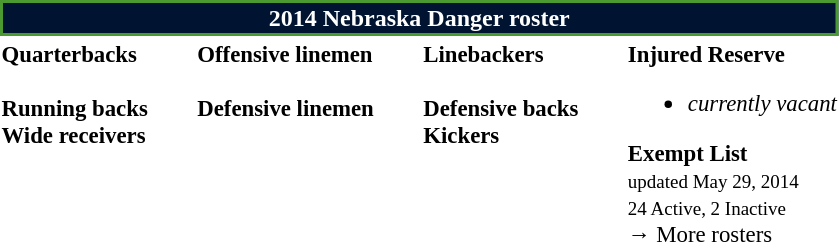<table class="toccolours" style="text-align: left;">
<tr>
<th colspan="7" style="background:#001431; border:2px solid #4A9A31; color:white; text-align:center;"><strong>2014 Nebraska Danger roster</strong></th>
</tr>
<tr>
<td style="font-size: 95%;" valign="top"><strong>Quarterbacks</strong><br>
<br><strong>Running backs</strong>
<br><strong>Wide receivers</strong>





</td>
<td style="width: 25px;"></td>
<td style="font-size: 95%;" valign="top"><strong>Offensive linemen</strong><br>


<br><strong>Defensive linemen</strong>



</td>
<td style="width: 25px;"></td>
<td style="font-size: 95%;" valign="top"><strong>Linebackers</strong><br><br><strong>Defensive backs</strong>




<br><strong>Kickers</strong>
</td>
<td style="width: 25px;"></td>
<td style="font-size: 95%;" valign="top"><strong>Injured Reserve</strong><br><ul><li><em>currently vacant</em></li></ul><strong>Exempt List</strong>

<br><small>
  updated May 29, 2014</small><br>
<small>24 Active, 2 Inactive</small><br>→ More rosters</td>
</tr>
<tr>
</tr>
</table>
